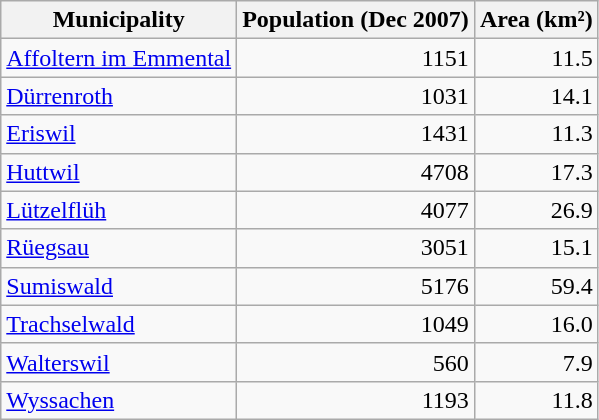<table class ="wikitable">
<tr>
<th>Municipality</th>
<th>Population (Dec 2007)</th>
<th>Area (km²)</th>
</tr>
<tr>
<td><a href='#'>Affoltern im Emmental</a></td>
<td align="right">1151</td>
<td align="right">11.5</td>
</tr>
<tr>
<td><a href='#'>Dürrenroth</a></td>
<td align="right">1031</td>
<td align="right">14.1</td>
</tr>
<tr>
<td><a href='#'>Eriswil</a></td>
<td align="right">1431</td>
<td align="right">11.3</td>
</tr>
<tr>
<td><a href='#'>Huttwil</a></td>
<td align="right">4708</td>
<td align="right">17.3</td>
</tr>
<tr>
<td><a href='#'>Lützelflüh</a></td>
<td align="right">4077</td>
<td align="right">26.9</td>
</tr>
<tr>
<td><a href='#'>Rüegsau</a></td>
<td align="right">3051</td>
<td align="right">15.1</td>
</tr>
<tr>
<td><a href='#'>Sumiswald</a></td>
<td align="right">5176</td>
<td align="right">59.4</td>
</tr>
<tr>
<td><a href='#'>Trachselwald</a></td>
<td align="right">1049</td>
<td align="right">16.0</td>
</tr>
<tr>
<td><a href='#'>Walterswil</a></td>
<td align="right">560</td>
<td align="right">7.9</td>
</tr>
<tr>
<td><a href='#'>Wyssachen</a></td>
<td align="right">1193</td>
<td align="right">11.8</td>
</tr>
</table>
